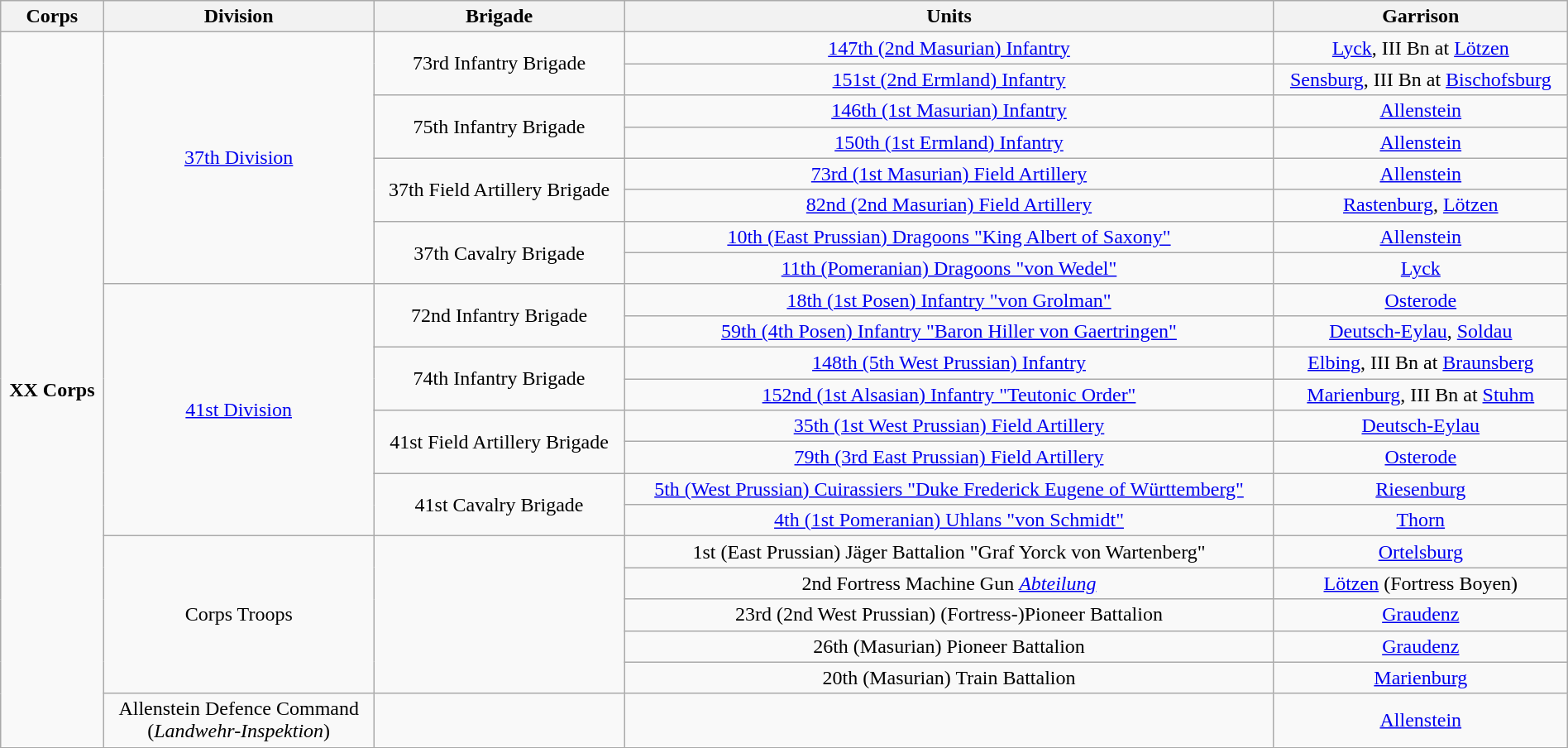<table class="wikitable collapsible collapsed" style="text-align:center; width:100%;">
<tr>
<th>Corps</th>
<th>Division</th>
<th>Brigade</th>
<th>Units</th>
<th>Garrison</th>
</tr>
<tr>
<td ROWSPAN=22><strong>XX Corps</strong></td>
<td ROWSPAN=8><a href='#'>37th Division</a></td>
<td ROWSPAN=2>73rd Infantry Brigade</td>
<td><a href='#'>147th (2nd Masurian) Infantry</a></td>
<td><a href='#'>Lyck</a>, III Bn at <a href='#'>Lötzen</a></td>
</tr>
<tr>
<td><a href='#'>151st (2nd Ermland) Infantry</a></td>
<td><a href='#'>Sensburg</a>, III Bn at <a href='#'>Bischofsburg</a></td>
</tr>
<tr>
<td ROWSPAN=2>75th Infantry Brigade</td>
<td><a href='#'>146th (1st Masurian) Infantry</a></td>
<td><a href='#'>Allenstein</a></td>
</tr>
<tr>
<td><a href='#'>150th (1st Ermland) Infantry</a></td>
<td><a href='#'>Allenstein</a></td>
</tr>
<tr>
<td ROWSPAN=2>37th Field Artillery Brigade</td>
<td><a href='#'>73rd (1st Masurian) Field Artillery</a></td>
<td><a href='#'>Allenstein</a></td>
</tr>
<tr>
<td><a href='#'>82nd (2nd Masurian) Field Artillery</a></td>
<td><a href='#'>Rastenburg</a>, <a href='#'>Lötzen</a></td>
</tr>
<tr>
<td ROWSPAN=2>37th Cavalry Brigade</td>
<td><a href='#'>10th (East Prussian) Dragoons "King Albert of Saxony"</a></td>
<td><a href='#'>Allenstein</a></td>
</tr>
<tr>
<td><a href='#'>11th (Pomeranian) Dragoons "von Wedel"</a></td>
<td><a href='#'>Lyck</a></td>
</tr>
<tr>
<td ROWSPAN=8><a href='#'>41st Division</a></td>
<td ROWSPAN=2>72nd Infantry Brigade</td>
<td><a href='#'>18th (1st Posen) Infantry "von Grolman"</a></td>
<td><a href='#'>Osterode</a></td>
</tr>
<tr>
<td><a href='#'>59th (4th Posen) Infantry "Baron Hiller von Gaertringen"</a></td>
<td><a href='#'>Deutsch-Eylau</a>, <a href='#'>Soldau</a></td>
</tr>
<tr>
<td ROWSPAN=2>74th Infantry Brigade</td>
<td><a href='#'>148th (5th West Prussian) Infantry</a></td>
<td><a href='#'>Elbing</a>, III Bn at <a href='#'>Braunsberg</a></td>
</tr>
<tr>
<td><a href='#'>152nd (1st Alsasian) Infantry "Teutonic Order"</a></td>
<td><a href='#'>Marienburg</a>, III Bn at <a href='#'>Stuhm</a></td>
</tr>
<tr>
<td ROWSPAN=2>41st Field Artillery Brigade</td>
<td><a href='#'>35th (1st West Prussian) Field Artillery</a></td>
<td><a href='#'>Deutsch-Eylau</a></td>
</tr>
<tr>
<td><a href='#'>79th (3rd East Prussian) Field Artillery</a></td>
<td><a href='#'>Osterode</a></td>
</tr>
<tr>
<td ROWSPAN=2>41st Cavalry Brigade</td>
<td><a href='#'>5th (West Prussian) Cuirassiers "Duke Frederick Eugene of Württemberg"</a></td>
<td><a href='#'>Riesenburg</a></td>
</tr>
<tr>
<td><a href='#'>4th (1st Pomeranian) Uhlans "von Schmidt"</a></td>
<td><a href='#'>Thorn</a></td>
</tr>
<tr>
<td ROWSPAN=5>Corps Troops</td>
<td ROWSPAN=5></td>
<td>1st (East Prussian) Jäger Battalion "Graf Yorck von Wartenberg"</td>
<td><a href='#'>Ortelsburg</a></td>
</tr>
<tr>
<td>2nd Fortress Machine Gun <em><a href='#'>Abteilung</a></em></td>
<td><a href='#'>Lötzen</a> (Fortress Boyen)</td>
</tr>
<tr>
<td>23rd (2nd West Prussian) (Fortress-)Pioneer Battalion</td>
<td><a href='#'>Graudenz</a></td>
</tr>
<tr>
<td>26th (Masurian) Pioneer Battalion</td>
<td><a href='#'>Graudenz</a></td>
</tr>
<tr>
<td>20th (Masurian) Train Battalion</td>
<td><a href='#'>Marienburg</a></td>
</tr>
<tr>
<td>Allenstein Defence Command<br>(<em>Landwehr-Inspektion</em>)</td>
<td></td>
<td></td>
<td><a href='#'>Allenstein</a></td>
</tr>
</table>
